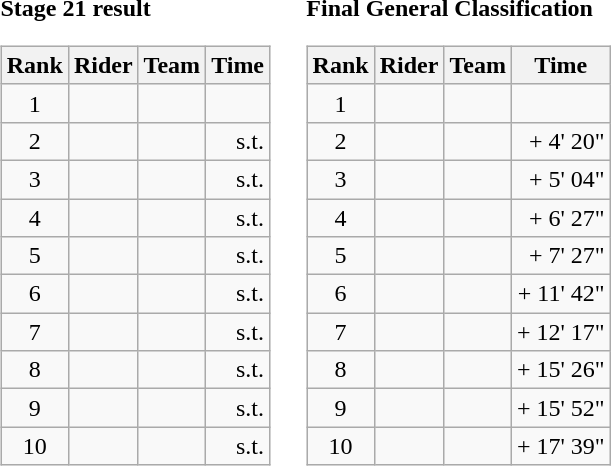<table>
<tr>
<td><strong>Stage 21 result</strong><br><table class="wikitable">
<tr>
<th scope="col">Rank</th>
<th scope="col">Rider</th>
<th scope="col">Team</th>
<th scope="col">Time</th>
</tr>
<tr>
<td style="text-align:center;">1</td>
<td></td>
<td></td>
<td style="text-align:right;"></td>
</tr>
<tr>
<td style="text-align:center;">2</td>
<td></td>
<td></td>
<td style="text-align:right;">s.t.</td>
</tr>
<tr>
<td style="text-align:center;">3</td>
<td></td>
<td></td>
<td style="text-align:right;">s.t.</td>
</tr>
<tr>
<td style="text-align:center;">4</td>
<td> </td>
<td></td>
<td style="text-align:right;">s.t.</td>
</tr>
<tr>
<td style="text-align:center;">5</td>
<td></td>
<td></td>
<td style="text-align:right;">s.t.</td>
</tr>
<tr>
<td style="text-align:center;">6</td>
<td></td>
<td></td>
<td style="text-align:right;">s.t.</td>
</tr>
<tr>
<td style="text-align:center;">7</td>
<td></td>
<td></td>
<td style="text-align:right;">s.t.</td>
</tr>
<tr>
<td style="text-align:center;">8</td>
<td></td>
<td></td>
<td style="text-align:right;">s.t.</td>
</tr>
<tr>
<td style="text-align:center;">9</td>
<td> </td>
<td></td>
<td style="text-align:right;">s.t.</td>
</tr>
<tr>
<td style="text-align:center;">10</td>
<td></td>
<td></td>
<td style="text-align:right;">s.t.</td>
</tr>
</table>
</td>
<td></td>
<td><strong>Final General Classification</strong><br><table class="wikitable">
<tr>
<th scope="col">Rank</th>
<th scope="col">Rider</th>
<th scope="col">Team</th>
<th scope="col">Time</th>
</tr>
<tr>
<td style="text-align:center;">1</td>
<td> </td>
<td></td>
<td style="text-align:right;"></td>
</tr>
<tr>
<td style="text-align:center;">2</td>
<td>  </td>
<td></td>
<td style="text-align:right;">+ 4' 20"</td>
</tr>
<tr>
<td style="text-align:center;">3</td>
<td></td>
<td></td>
<td style="text-align:right;">+ 5' 04"</td>
</tr>
<tr>
<td style="text-align:center;">4</td>
<td> </td>
<td></td>
<td style="text-align:right;">+ 6' 27"</td>
</tr>
<tr>
<td style="text-align:center;">5</td>
<td> </td>
<td></td>
<td style="text-align:right;">+ 7' 27"</td>
</tr>
<tr>
<td style="text-align:center;">6</td>
<td></td>
<td></td>
<td style="text-align:right;">+ 11' 42"</td>
</tr>
<tr>
<td style="text-align:center;">7</td>
<td></td>
<td></td>
<td style="text-align:right;">+ 12' 17"</td>
</tr>
<tr>
<td style="text-align:center;">8</td>
<td></td>
<td></td>
<td style="text-align:right;">+ 15' 26"</td>
</tr>
<tr>
<td style="text-align:center;">9</td>
<td></td>
<td></td>
<td style="text-align:right;">+ 15' 52"</td>
</tr>
<tr>
<td style="text-align:center;">10</td>
<td></td>
<td></td>
<td style="text-align:right;">+ 17' 39"</td>
</tr>
</table>
</td>
</tr>
</table>
